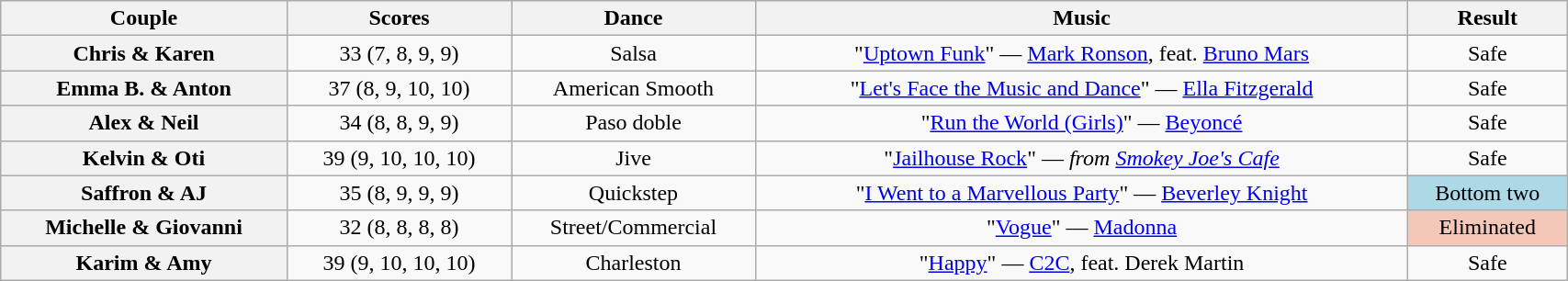<table class="wikitable sortable" style="text-align:center; width: 90%">
<tr>
<th scope="col">Couple</th>
<th scope="col">Scores</th>
<th scope="col" class="unsortable">Dance</th>
<th scope="col" class="unsortable">Music</th>
<th scope="col" class="unsortable">Result</th>
</tr>
<tr>
<th scope="row">Chris & Karen</th>
<td>33 (7, 8, 9, 9)</td>
<td>Salsa</td>
<td>"<a href='#'>Uptown Funk</a>" — <a href='#'>Mark Ronson</a>, feat. <a href='#'>Bruno Mars</a></td>
<td>Safe</td>
</tr>
<tr>
<th scope="row">Emma B. & Anton</th>
<td>37 (8, 9, 10, 10)</td>
<td>American Smooth</td>
<td>"<a href='#'>Let's Face the Music and Dance</a>" — <a href='#'>Ella Fitzgerald</a></td>
<td>Safe</td>
</tr>
<tr>
<th scope="row">Alex & Neil</th>
<td>34 (8, 8, 9, 9)</td>
<td>Paso doble</td>
<td>"<a href='#'>Run the World (Girls)</a>" — <a href='#'>Beyoncé</a></td>
<td>Safe</td>
</tr>
<tr>
<th scope="row">Kelvin & Oti</th>
<td>39 (9, 10, 10, 10)</td>
<td>Jive</td>
<td>"<a href='#'>Jailhouse Rock</a>" — <em>from <a href='#'>Smokey Joe's Cafe</a></em></td>
<td>Safe</td>
</tr>
<tr>
<th scope="row">Saffron & AJ</th>
<td>35 (8, 9, 9, 9)</td>
<td>Quickstep</td>
<td>"<a href='#'>I Went to a Marvellous Party</a>" — <a href='#'>Beverley Knight</a></td>
<td bgcolor="lightblue">Bottom two</td>
</tr>
<tr>
<th scope="row">Michelle & Giovanni</th>
<td>32 (8, 8, 8, 8)</td>
<td>Street/Commercial</td>
<td>"<a href='#'>Vogue</a>" — <a href='#'>Madonna</a></td>
<td bgcolor="f4c7b8">Eliminated</td>
</tr>
<tr>
<th scope="row">Karim & Amy</th>
<td>39 (9, 10, 10, 10)</td>
<td>Charleston</td>
<td>"<a href='#'>Happy</a>" — <a href='#'>C2C</a>, feat. Derek Martin</td>
<td>Safe</td>
</tr>
</table>
